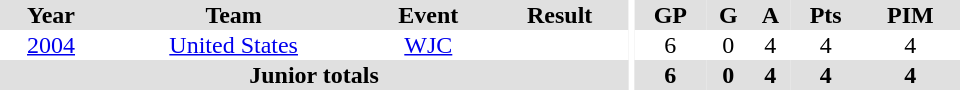<table border="0" cellpadding="1" cellspacing="0" ID="Table3" style="text-align:center; width:40em">
<tr ALIGN="center" bgcolor="#e0e0e0">
<th>Year</th>
<th>Team</th>
<th>Event</th>
<th>Result</th>
<th rowspan="99" bgcolor="#ffffff"></th>
<th>GP</th>
<th>G</th>
<th>A</th>
<th>Pts</th>
<th>PIM</th>
</tr>
<tr>
<td><a href='#'>2004</a></td>
<td><a href='#'>United States</a></td>
<td><a href='#'>WJC</a></td>
<td></td>
<td>6</td>
<td>0</td>
<td>4</td>
<td>4</td>
<td>4</td>
</tr>
<tr bgcolor="#e0e0e0">
<th colspan="4">Junior totals</th>
<th>6</th>
<th>0</th>
<th>4</th>
<th>4</th>
<th>4</th>
</tr>
</table>
